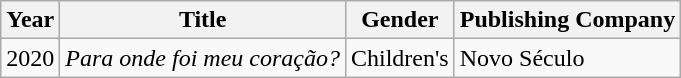<table class="wikitable">
<tr>
<th>Year</th>
<th>Title</th>
<th>Gender</th>
<th>Publishing Company</th>
</tr>
<tr>
<td>2020</td>
<td><em>Para onde foi meu coração?</em></td>
<td>Children's</td>
<td>Novo Século</td>
</tr>
</table>
